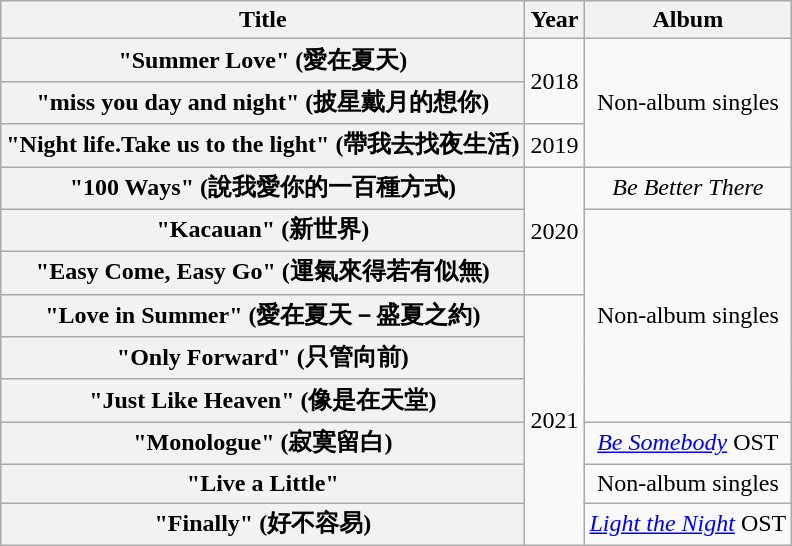<table class="wikitable plainrowheaders" style="text-align:center;">
<tr>
<th>Title</th>
<th>Year</th>
<th>Album</th>
</tr>
<tr>
<th scope="row">"Summer Love" (愛在夏天)</th>
<td rowspan="2">2018</td>
<td rowspan="3">Non-album singles</td>
</tr>
<tr>
<th scope="row">"miss you day and night" (披星戴月的想你)</th>
</tr>
<tr>
<th scope="row">"Night life.Take us to the light" (帶我去找夜生活)</th>
<td>2019</td>
</tr>
<tr>
<th scope="row">"100 Ways" (說我愛你的一百種方式)</th>
<td rowspan="3">2020</td>
<td><em>Be Better There</em></td>
</tr>
<tr>
<th scope="row">"Kacauan" (新世界)</th>
<td rowspan="5">Non-album singles</td>
</tr>
<tr>
<th scope="row">"Easy Come, Easy Go" (運氣來得若有似無)</th>
</tr>
<tr>
<th scope="row">"Love in Summer" (愛在夏天－盛夏之約)</th>
<td rowspan="6">2021</td>
</tr>
<tr>
<th scope="row">"Only Forward" (只管向前)</th>
</tr>
<tr>
<th scope="row">"Just Like Heaven" (像是在天堂)</th>
</tr>
<tr>
<th scope="row">"Monologue" (寂寞留白)</th>
<td><a href='#'><em>Be Somebody</em></a> OST</td>
</tr>
<tr>
<th scope="row">"Live a Little"</th>
<td>Non-album singles</td>
</tr>
<tr>
<th scope="row">"Finally" (好不容易)</th>
<td><em><a href='#'>Light the Night</a></em> OST</td>
</tr>
</table>
